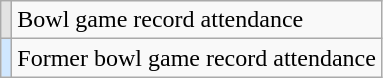<table class="wikitable">
<tr>
<td style="text-align:center; background:#e3e3e3;"></td>
<td>Bowl game record attendance</td>
</tr>
<tr>
<td style="text-align:center; background:#d0e7ff;"></td>
<td>Former bowl game record attendance</td>
</tr>
</table>
